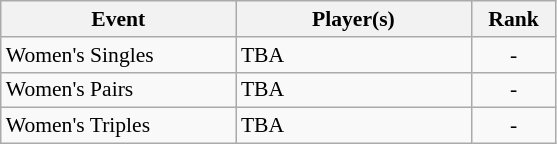<table class="wikitable" style="font-size:90%">
<tr>
<th width=150>Event</th>
<th width=150>Player(s)</th>
<th width=50>Rank</th>
</tr>
<tr>
<td>Women's Singles</td>
<td>TBA</td>
<td align="center">-</td>
</tr>
<tr>
<td>Women's Pairs</td>
<td>TBA</td>
<td align="center">-</td>
</tr>
<tr>
<td>Women's Triples</td>
<td>TBA</td>
<td align="center">-</td>
</tr>
</table>
